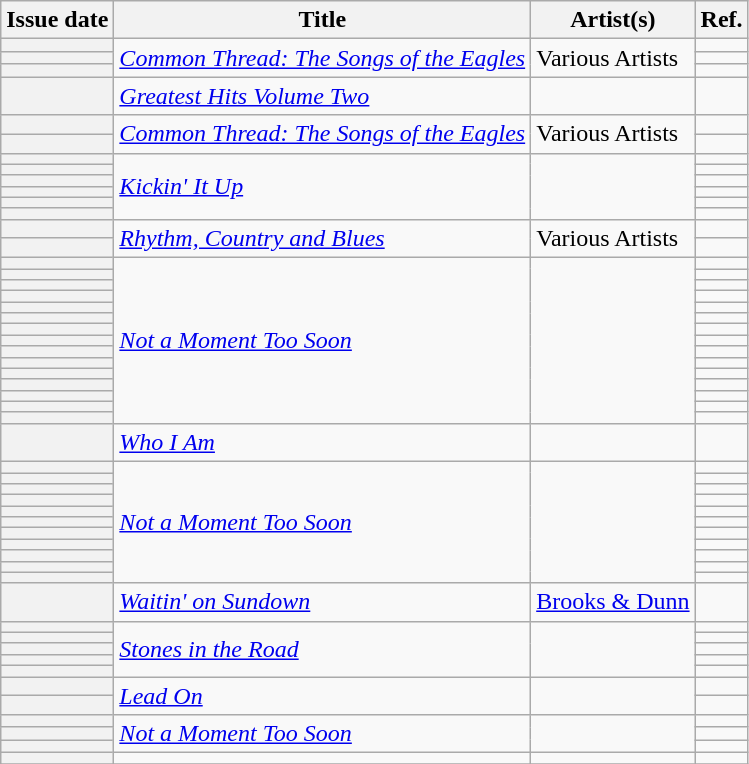<table class="wikitable sortable plainrowheaders">
<tr>
<th scope=col>Issue date</th>
<th scope=col>Title</th>
<th scope=col>Artist(s)</th>
<th scope=col class=unsortable>Ref.</th>
</tr>
<tr>
<th scope=row></th>
<td rowspan="3"><em><a href='#'>Common Thread: The Songs of the Eagles</a></em></td>
<td rowspan="3">Various Artists</td>
<td align=center></td>
</tr>
<tr>
<th scope=row></th>
<td align=center></td>
</tr>
<tr>
<th scope=row></th>
<td align=center></td>
</tr>
<tr>
<th scope=row></th>
<td><em><a href='#'>Greatest Hits Volume Two</a></em></td>
<td></td>
<td align=center></td>
</tr>
<tr>
<th scope=row></th>
<td rowspan="2"><em><a href='#'>Common Thread: The Songs of the Eagles</a></em></td>
<td rowspan="2">Various Artists</td>
<td align=center></td>
</tr>
<tr>
<th scope=row></th>
<td align=center></td>
</tr>
<tr>
<th scope=row></th>
<td rowspan="6"><em><a href='#'>Kickin' It Up</a></em></td>
<td rowspan="6"></td>
<td align=center></td>
</tr>
<tr>
<th scope=row></th>
<td align=center></td>
</tr>
<tr>
<th scope=row></th>
<td align=center></td>
</tr>
<tr>
<th scope=row></th>
<td align=center></td>
</tr>
<tr>
<th scope=row></th>
<td align=center></td>
</tr>
<tr>
<th scope=row></th>
<td align=center></td>
</tr>
<tr>
<th scope=row></th>
<td rowspan="2"><em><a href='#'>Rhythm, Country and Blues</a></em></td>
<td rowspan="2">Various Artists</td>
<td align=center></td>
</tr>
<tr>
<th scope=row></th>
<td align=center></td>
</tr>
<tr>
<th scope=row></th>
<td rowspan="15"><em><a href='#'>Not a Moment Too Soon</a></em></td>
<td rowspan="15"></td>
<td align=center></td>
</tr>
<tr>
<th scope=row></th>
<td align=center></td>
</tr>
<tr>
<th scope=row></th>
<td align=center></td>
</tr>
<tr>
<th scope=row></th>
<td align=center></td>
</tr>
<tr>
<th scope=row></th>
<td align=center></td>
</tr>
<tr>
<th scope=row></th>
<td align=center></td>
</tr>
<tr>
<th scope=row></th>
<td align=center></td>
</tr>
<tr>
<th scope=row></th>
<td align=center></td>
</tr>
<tr>
<th scope=row></th>
<td align=center></td>
</tr>
<tr>
<th scope=row></th>
<td align=center></td>
</tr>
<tr>
<th scope=row></th>
<td align=center></td>
</tr>
<tr>
<th scope=row></th>
<td align=center></td>
</tr>
<tr>
<th scope=row></th>
<td align=center></td>
</tr>
<tr>
<th scope=row></th>
<td align=center></td>
</tr>
<tr>
<th scope=row></th>
<td align=center></td>
</tr>
<tr>
<th scope=row></th>
<td><em><a href='#'>Who I Am</a></em></td>
<td></td>
<td align=center></td>
</tr>
<tr>
<th scope=row></th>
<td rowspan="11"><em><a href='#'>Not a Moment Too Soon</a></em></td>
<td rowspan="11"></td>
<td align=center></td>
</tr>
<tr>
<th scope=row></th>
<td align=center></td>
</tr>
<tr>
<th scope=row></th>
<td align=center></td>
</tr>
<tr>
<th scope=row></th>
<td align=center></td>
</tr>
<tr>
<th scope=row></th>
<td align=center></td>
</tr>
<tr>
<th scope=row></th>
<td align=center></td>
</tr>
<tr>
<th scope=row></th>
<td align=center></td>
</tr>
<tr>
<th scope=row></th>
<td align=center></td>
</tr>
<tr>
<th scope=row></th>
<td align=center></td>
</tr>
<tr>
<th scope=row></th>
<td align=center></td>
</tr>
<tr>
<th scope=row></th>
<td align=center></td>
</tr>
<tr>
<th scope=row></th>
<td><em><a href='#'>Waitin' on Sundown</a></em></td>
<td><a href='#'>Brooks & Dunn</a></td>
<td align=center></td>
</tr>
<tr>
<th scope=row></th>
<td rowspan="5"><em><a href='#'>Stones in the Road</a></em></td>
<td rowspan="5"></td>
<td align=center></td>
</tr>
<tr>
<th scope=row></th>
<td align=center></td>
</tr>
<tr>
<th scope=row></th>
<td align=center></td>
</tr>
<tr>
<th scope=row></th>
<td align=center></td>
</tr>
<tr>
<th scope=row></th>
<td align=center></td>
</tr>
<tr>
<th scope=row></th>
<td rowspan="2"><em><a href='#'>Lead On</a></em></td>
<td rowspan="2"></td>
<td align=center></td>
</tr>
<tr>
<th scope=row></th>
<td align=center></td>
</tr>
<tr>
<th scope=row></th>
<td rowspan="3"><em><a href='#'>Not a Moment Too Soon</a></em></td>
<td rowspan="3"></td>
<td align=center></td>
</tr>
<tr>
<th scope=row></th>
<td align=center></td>
</tr>
<tr>
<th scope=row></th>
<td align=center></td>
</tr>
<tr>
<th scope=row></th>
<td><em></em></td>
<td></td>
<td align=center></td>
</tr>
<tr>
</tr>
</table>
